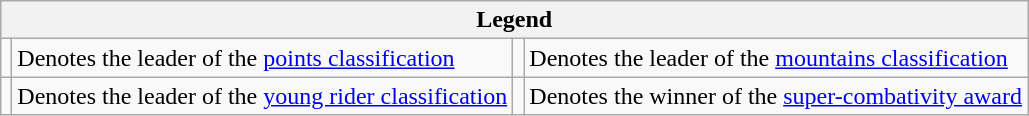<table class="wikitable">
<tr>
<th scope="col" colspan="4">Legend</th>
</tr>
<tr>
<td></td>
<td>Denotes the leader of the <a href='#'>points classification</a></td>
<td></td>
<td>Denotes the leader of the <a href='#'>mountains classification</a></td>
</tr>
<tr>
<td></td>
<td>Denotes the leader of the <a href='#'>young rider classification</a></td>
<td></td>
<td>Denotes the winner of the <a href='#'>super-combativity award</a></td>
</tr>
</table>
